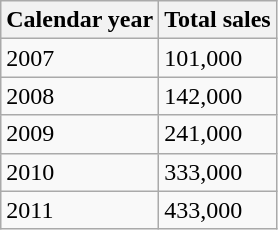<table class="wikitable">
<tr>
<th>Calendar year</th>
<th>Total sales</th>
</tr>
<tr>
<td>2007</td>
<td>101,000</td>
</tr>
<tr>
<td>2008</td>
<td>142,000</td>
</tr>
<tr>
<td>2009</td>
<td>241,000</td>
</tr>
<tr>
<td>2010</td>
<td>333,000</td>
</tr>
<tr>
<td>2011</td>
<td>433,000</td>
</tr>
</table>
